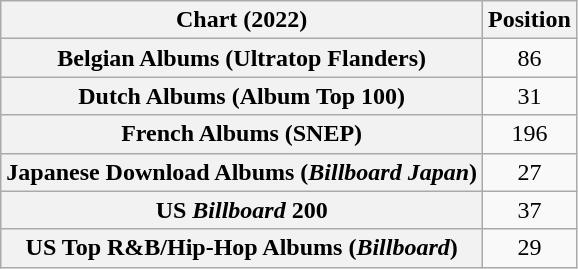<table class="wikitable sortable plainrowheaders" style="text-align:center">
<tr>
<th scope="col">Chart (2022)</th>
<th scope="col">Position</th>
</tr>
<tr>
<th scope="row">Belgian Albums (Ultratop Flanders)</th>
<td>86</td>
</tr>
<tr>
<th scope="row">Dutch Albums (Album Top 100)</th>
<td>31</td>
</tr>
<tr>
<th scope="row">French Albums (SNEP)</th>
<td>196</td>
</tr>
<tr>
<th scope="row">Japanese Download Albums (<em>Billboard Japan</em>)</th>
<td>27</td>
</tr>
<tr>
<th scope="row">US <em>Billboard</em> 200</th>
<td>37</td>
</tr>
<tr>
<th scope="row">US Top R&B/Hip-Hop Albums (<em>Billboard</em>)</th>
<td>29</td>
</tr>
</table>
